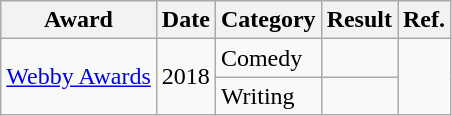<table class="wikitable sortable">
<tr>
<th>Award</th>
<th>Date</th>
<th>Category</th>
<th>Result</th>
<th>Ref.</th>
</tr>
<tr>
<td rowspan="2"><a href='#'>Webby Awards</a></td>
<td rowspan="2">2018</td>
<td>Comedy</td>
<td></td>
<td rowspan="2"></td>
</tr>
<tr>
<td>Writing</td>
<td></td>
</tr>
</table>
